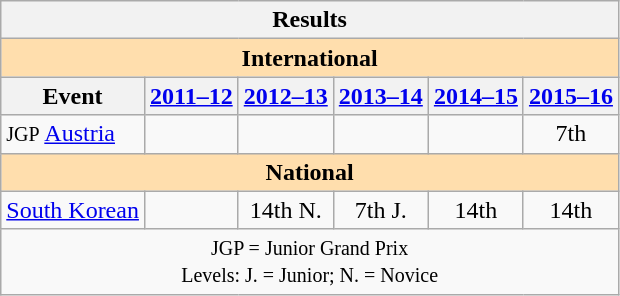<table class="wikitable" style="text-align:center">
<tr>
<th colspan=6 align=center><strong>Results</strong></th>
</tr>
<tr>
<th style="background-color: #ffdead; " colspan=6 align=center><strong>International</strong></th>
</tr>
<tr>
<th>Event</th>
<th><a href='#'>2011–12</a></th>
<th><a href='#'>2012–13</a></th>
<th><a href='#'>2013–14</a></th>
<th><a href='#'>2014–15</a></th>
<th><a href='#'>2015–16</a></th>
</tr>
<tr>
<td align=left><small>JGP</small> <a href='#'>Austria</a></td>
<td></td>
<td></td>
<td></td>
<td></td>
<td>7th </td>
</tr>
<tr>
<th style="background-color: #ffdead; " colspan=6 align=center><strong>National</strong></th>
</tr>
<tr>
<td align=left><a href='#'>South Korean</a></td>
<td></td>
<td>14th N.</td>
<td>7th J.</td>
<td>14th</td>
<td>14th</td>
</tr>
<tr>
<td colspan=6 align=center><small> JGP = Junior Grand Prix <br> Levels: J. = Junior; N. = Novice </small></td>
</tr>
</table>
